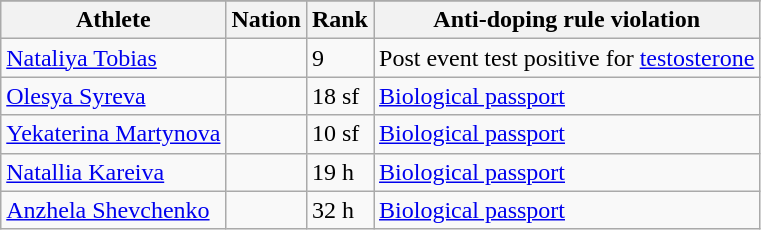<table class="wikitable">
<tr>
</tr>
<tr>
<th>Athlete</th>
<th>Nation</th>
<th>Rank</th>
<th>Anti-doping rule violation</th>
</tr>
<tr>
<td><a href='#'>Nataliya Tobias</a></td>
<td></td>
<td>9</td>
<td>Post event test positive for <a href='#'>testosterone</a></td>
</tr>
<tr>
<td><a href='#'>Olesya Syreva</a></td>
<td></td>
<td>18 sf</td>
<td><a href='#'>Biological passport</a></td>
</tr>
<tr>
<td><a href='#'>Yekaterina Martynova</a></td>
<td></td>
<td>10 sf</td>
<td><a href='#'>Biological passport</a></td>
</tr>
<tr>
<td><a href='#'>Natallia Kareiva</a></td>
<td></td>
<td>19 h</td>
<td><a href='#'>Biological passport</a></td>
</tr>
<tr>
<td><a href='#'>Anzhela Shevchenko</a></td>
<td></td>
<td>32 h</td>
<td><a href='#'>Biological passport</a></td>
</tr>
</table>
